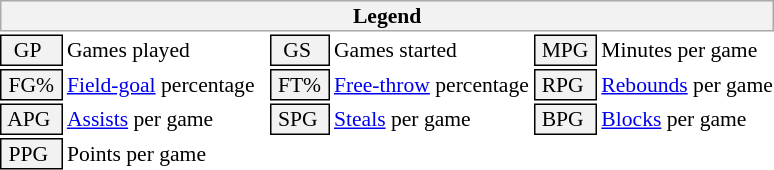<table class="toccolours" style="font-size: 90%; white-space: nowrap;">
<tr>
<th colspan="6" style="background-color: #F2F2F2; border: 1px solid #AAAAAA;">Legend</th>
</tr>
<tr>
<td style="background-color: #F2F2F2; border: 1px solid black;">  GP</td>
<td>Games played</td>
<td style="background-color: #F2F2F2; border: 1px solid black;">  GS</td>
<td>Games started</td>
<td style="background-color: #F2F2F2; border: 1px solid black"> MPG </td>
<td>Minutes per game</td>
</tr>
<tr>
<td style="background-color: #F2F2F2; border: 1px solid black;"> FG% </td>
<td style="padding-right: 8px"><a href='#'>Field-goal</a> percentage</td>
<td style="background-color: #F2F2F2; border: 1px solid black"> FT% </td>
<td><a href='#'>Free-throw</a> percentage</td>
<td style="background-color: #F2F2F2; border: 1px solid black;"> RPG </td>
<td><a href='#'>Rebounds</a> per game</td>
</tr>
<tr>
<td style="background-color: #F2F2F2; border: 1px solid black"> APG </td>
<td><a href='#'>Assists</a> per game</td>
<td style="background-color: #F2F2F2; border: 1px solid black"> SPG </td>
<td><a href='#'>Steals</a> per game</td>
<td style="background-color: #F2F2F2; border: 1px solid black;"> BPG </td>
<td><a href='#'>Blocks</a> per game</td>
</tr>
<tr>
<td style="background-color: #F2F2F2; border: 1px solid black"> PPG </td>
<td>Points per game</td>
</tr>
</table>
